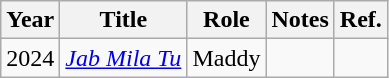<table class="wikitable sortable">
<tr>
<th>Year</th>
<th>Title</th>
<th>Role</th>
<th>Notes</th>
<th scope="col" class="unsortable">Ref.</th>
</tr>
<tr>
<td>2024</td>
<td><em><a href='#'>Jab Mila Tu</a></em></td>
<td>Maddy</td>
<td></td>
<td></td>
</tr>
</table>
